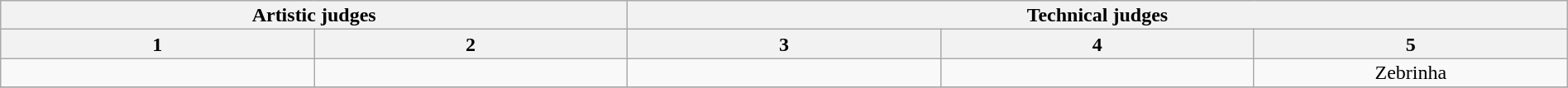<table class="wikitable" style="font-size:100%; line-height:16px; text-align:center" width="100%">
<tr>
<th colspan=2>Artistic judges</th>
<th colspan=3>Technical judges</th>
</tr>
<tr>
<th width="20.0%">1</th>
<th width="20.0%">2</th>
<th width="20.0%">3</th>
<th width="20.0%">4</th>
<th width="20.0%">5</th>
</tr>
<tr>
<td></td>
<td></td>
<td></td>
<td></td>
<td>Zebrinha</td>
</tr>
<tr>
</tr>
</table>
